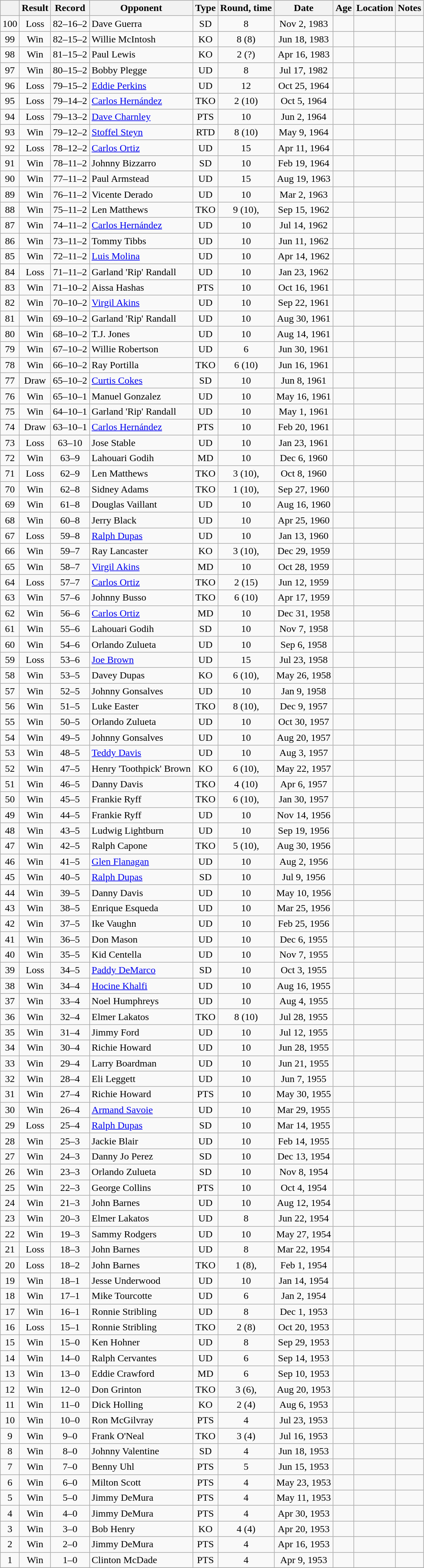<table class="wikitable" style="text-align:center">
<tr>
<th></th>
<th>Result</th>
<th>Record</th>
<th>Opponent</th>
<th>Type</th>
<th>Round, time</th>
<th>Date</th>
<th>Age</th>
<th>Location</th>
<th>Notes</th>
</tr>
<tr>
<td>100</td>
<td>Loss</td>
<td>82–16–2</td>
<td align=left>Dave Guerra</td>
<td>SD</td>
<td>8</td>
<td>Nov 2, 1983</td>
<td style="text-align:left;"></td>
<td style="text-align:left;"></td>
<td></td>
</tr>
<tr>
<td>99</td>
<td>Win</td>
<td>82–15–2</td>
<td align=left>Willie McIntosh</td>
<td>KO</td>
<td>8 (8)</td>
<td>Jun 18, 1983</td>
<td style="text-align:left;"></td>
<td style="text-align:left;"></td>
<td></td>
</tr>
<tr>
<td>98</td>
<td>Win</td>
<td>81–15–2</td>
<td align=left>Paul Lewis</td>
<td>KO</td>
<td>2 (?)</td>
<td>Apr 16, 1983</td>
<td style="text-align:left;"></td>
<td style="text-align:left;"></td>
<td></td>
</tr>
<tr>
<td>97</td>
<td>Win</td>
<td>80–15–2</td>
<td align=left>Bobby Plegge</td>
<td>UD</td>
<td>8</td>
<td>Jul 17, 1982</td>
<td style="text-align:left;"></td>
<td style="text-align:left;"></td>
<td></td>
</tr>
<tr>
<td>96</td>
<td>Loss</td>
<td>79–15–2</td>
<td align=left><a href='#'>Eddie Perkins</a></td>
<td>UD</td>
<td>12</td>
<td>Oct 25, 1964</td>
<td style="text-align:left;"></td>
<td style="text-align:left;"></td>
<td></td>
</tr>
<tr>
<td>95</td>
<td>Loss</td>
<td>79–14–2</td>
<td align=left><a href='#'>Carlos Hernández</a></td>
<td>TKO</td>
<td>2 (10)</td>
<td>Oct 5, 1964</td>
<td style="text-align:left;"></td>
<td style="text-align:left;"></td>
<td></td>
</tr>
<tr>
<td>94</td>
<td>Loss</td>
<td>79–13–2</td>
<td align=left><a href='#'>Dave Charnley</a></td>
<td>PTS</td>
<td>10</td>
<td>Jun 2, 1964</td>
<td style="text-align:left;"></td>
<td style="text-align:left;"></td>
<td></td>
</tr>
<tr>
<td>93</td>
<td>Win</td>
<td>79–12–2</td>
<td align=left><a href='#'>Stoffel Steyn</a></td>
<td>RTD</td>
<td>8 (10)</td>
<td>May 9, 1964</td>
<td style="text-align:left;"></td>
<td style="text-align:left;"></td>
<td></td>
</tr>
<tr>
<td>92</td>
<td>Loss</td>
<td>78–12–2</td>
<td align=left><a href='#'>Carlos Ortiz</a></td>
<td>UD</td>
<td>15</td>
<td>Apr 11, 1964</td>
<td style="text-align:left;"></td>
<td style="text-align:left;"></td>
<td style="text-align:left;"></td>
</tr>
<tr>
<td>91</td>
<td>Win</td>
<td>78–11–2</td>
<td align=left>Johnny Bizzarro</td>
<td>SD</td>
<td>10</td>
<td>Feb 19, 1964</td>
<td style="text-align:left;"></td>
<td style="text-align:left;"></td>
<td></td>
</tr>
<tr>
<td>90</td>
<td>Win</td>
<td>77–11–2</td>
<td align=left>Paul Armstead</td>
<td>UD</td>
<td>15</td>
<td>Aug 19, 1963</td>
<td style="text-align:left;"></td>
<td style="text-align:left;"></td>
<td style="text-align:left;"></td>
</tr>
<tr>
<td>89</td>
<td>Win</td>
<td>76–11–2</td>
<td align=left>Vicente Derado</td>
<td>UD</td>
<td>10</td>
<td>Mar 2, 1963</td>
<td style="text-align:left;"></td>
<td style="text-align:left;"></td>
<td></td>
</tr>
<tr>
<td>88</td>
<td>Win</td>
<td>75–11–2</td>
<td align=left>Len Matthews</td>
<td>TKO</td>
<td>9 (10), </td>
<td>Sep 15, 1962</td>
<td style="text-align:left;"></td>
<td style="text-align:left;"></td>
<td></td>
</tr>
<tr>
<td>87</td>
<td>Win</td>
<td>74–11–2</td>
<td align=left><a href='#'>Carlos Hernández</a></td>
<td>UD</td>
<td>10</td>
<td>Jul 14, 1962</td>
<td style="text-align:left;"></td>
<td style="text-align:left;"></td>
<td></td>
</tr>
<tr>
<td>86</td>
<td>Win</td>
<td>73–11–2</td>
<td align=left>Tommy Tibbs</td>
<td>UD</td>
<td>10</td>
<td>Jun 11, 1962</td>
<td style="text-align:left;"></td>
<td style="text-align:left;"></td>
<td></td>
</tr>
<tr>
<td>85</td>
<td>Win</td>
<td>72–11–2</td>
<td align=left><a href='#'>Luis Molina</a></td>
<td>UD</td>
<td>10</td>
<td>Apr 14, 1962</td>
<td style="text-align:left;"></td>
<td style="text-align:left;"></td>
<td></td>
</tr>
<tr>
<td>84</td>
<td>Loss</td>
<td>71–11–2</td>
<td align=left>Garland 'Rip' Randall</td>
<td>UD</td>
<td>10</td>
<td>Jan 23, 1962</td>
<td style="text-align:left;"></td>
<td style="text-align:left;"></td>
<td></td>
</tr>
<tr>
<td>83</td>
<td>Win</td>
<td>71–10–2</td>
<td align=left>Aissa Hashas</td>
<td>PTS</td>
<td>10</td>
<td>Oct 16, 1961</td>
<td style="text-align:left;"></td>
<td style="text-align:left;"></td>
<td></td>
</tr>
<tr>
<td>82</td>
<td>Win</td>
<td>70–10–2</td>
<td align=left><a href='#'>Virgil Akins</a></td>
<td>UD</td>
<td>10</td>
<td>Sep 22, 1961</td>
<td style="text-align:left;"></td>
<td style="text-align:left;"></td>
<td></td>
</tr>
<tr>
<td>81</td>
<td>Win</td>
<td>69–10–2</td>
<td align=left>Garland 'Rip' Randall</td>
<td>UD</td>
<td>10</td>
<td>Aug 30, 1961</td>
<td style="text-align:left;"></td>
<td style="text-align:left;"></td>
<td></td>
</tr>
<tr>
<td>80</td>
<td>Win</td>
<td>68–10–2</td>
<td align=left>T.J. Jones</td>
<td>UD</td>
<td>10</td>
<td>Aug 14, 1961</td>
<td style="text-align:left;"></td>
<td style="text-align:left;"></td>
<td></td>
</tr>
<tr>
<td>79</td>
<td>Win</td>
<td>67–10–2</td>
<td align=left>Willie Robertson</td>
<td>UD</td>
<td>6</td>
<td>Jun 30, 1961</td>
<td style="text-align:left;"></td>
<td style="text-align:left;"></td>
<td></td>
</tr>
<tr>
<td>78</td>
<td>Win</td>
<td>66–10–2</td>
<td align=left>Ray Portilla</td>
<td>TKO</td>
<td>6 (10)</td>
<td>Jun 16, 1961</td>
<td style="text-align:left;"></td>
<td style="text-align:left;"></td>
<td></td>
</tr>
<tr>
<td>77</td>
<td>Draw</td>
<td>65–10–2</td>
<td align=left><a href='#'>Curtis Cokes</a></td>
<td>SD</td>
<td>10</td>
<td>Jun 8, 1961</td>
<td style="text-align:left;"></td>
<td style="text-align:left;"></td>
<td></td>
</tr>
<tr>
<td>76</td>
<td>Win</td>
<td>65–10–1</td>
<td align=left>Manuel Gonzalez</td>
<td>UD</td>
<td>10</td>
<td>May 16, 1961</td>
<td style="text-align:left;"></td>
<td style="text-align:left;"></td>
<td></td>
</tr>
<tr>
<td>75</td>
<td>Win</td>
<td>64–10–1</td>
<td align=left>Garland 'Rip' Randall</td>
<td>UD</td>
<td>10</td>
<td>May 1, 1961</td>
<td style="text-align:left;"></td>
<td style="text-align:left;"></td>
<td></td>
</tr>
<tr>
<td>74</td>
<td>Draw</td>
<td>63–10–1</td>
<td align=left><a href='#'>Carlos Hernández</a></td>
<td>PTS</td>
<td>10</td>
<td>Feb 20, 1961</td>
<td style="text-align:left;"></td>
<td style="text-align:left;"></td>
<td></td>
</tr>
<tr>
<td>73</td>
<td>Loss</td>
<td>63–10</td>
<td align=left>Jose Stable</td>
<td>UD</td>
<td>10</td>
<td>Jan 23, 1961</td>
<td style="text-align:left;"></td>
<td style="text-align:left;"></td>
<td></td>
</tr>
<tr>
<td>72</td>
<td>Win</td>
<td>63–9</td>
<td align=left>Lahouari Godih</td>
<td>MD</td>
<td>10</td>
<td>Dec 6, 1960</td>
<td style="text-align:left;"></td>
<td style="text-align:left;"></td>
<td></td>
</tr>
<tr>
<td>71</td>
<td>Loss</td>
<td>62–9</td>
<td align=left>Len Matthews</td>
<td>TKO</td>
<td>3 (10), </td>
<td>Oct 8, 1960</td>
<td style="text-align:left;"></td>
<td style="text-align:left;"></td>
<td></td>
</tr>
<tr>
<td>70</td>
<td>Win</td>
<td>62–8</td>
<td align=left>Sidney Adams</td>
<td>TKO</td>
<td>1 (10), </td>
<td>Sep 27, 1960</td>
<td style="text-align:left;"></td>
<td style="text-align:left;"></td>
<td></td>
</tr>
<tr>
<td>69</td>
<td>Win</td>
<td>61–8</td>
<td align=left>Douglas Vaillant</td>
<td>UD</td>
<td>10</td>
<td>Aug 16, 1960</td>
<td style="text-align:left;"></td>
<td style="text-align:left;"></td>
<td></td>
</tr>
<tr>
<td>68</td>
<td>Win</td>
<td>60–8</td>
<td align=left>Jerry Black</td>
<td>UD</td>
<td>10</td>
<td>Apr 25, 1960</td>
<td style="text-align:left;"></td>
<td style="text-align:left;"></td>
<td></td>
</tr>
<tr>
<td>67</td>
<td>Loss</td>
<td>59–8</td>
<td align=left><a href='#'>Ralph Dupas</a></td>
<td>UD</td>
<td>10</td>
<td>Jan 13, 1960</td>
<td style="text-align:left;"></td>
<td style="text-align:left;"></td>
<td></td>
</tr>
<tr>
<td>66</td>
<td>Win</td>
<td>59–7</td>
<td align=left>Ray Lancaster</td>
<td>KO</td>
<td>3 (10), </td>
<td>Dec 29, 1959</td>
<td style="text-align:left;"></td>
<td style="text-align:left;"></td>
<td></td>
</tr>
<tr>
<td>65</td>
<td>Win</td>
<td>58–7</td>
<td align=left><a href='#'>Virgil Akins</a></td>
<td>MD</td>
<td>10</td>
<td>Oct 28, 1959</td>
<td style="text-align:left;"></td>
<td style="text-align:left;"></td>
<td></td>
</tr>
<tr>
<td>64</td>
<td>Loss</td>
<td>57–7</td>
<td align=left><a href='#'>Carlos Ortiz</a></td>
<td>TKO</td>
<td>2 (15)</td>
<td>Jun 12, 1959</td>
<td style="text-align:left;"></td>
<td style="text-align:left;"></td>
<td style="text-align:left;"></td>
</tr>
<tr>
<td>63</td>
<td>Win</td>
<td>57–6</td>
<td align=left>Johnny Busso</td>
<td>TKO</td>
<td>6 (10)</td>
<td>Apr 17, 1959</td>
<td style="text-align:left;"></td>
<td style="text-align:left;"></td>
<td></td>
</tr>
<tr>
<td>62</td>
<td>Win</td>
<td>56–6</td>
<td align=left><a href='#'>Carlos Ortiz</a></td>
<td>MD</td>
<td>10</td>
<td>Dec 31, 1958</td>
<td style="text-align:left;"></td>
<td style="text-align:left;"></td>
<td></td>
</tr>
<tr>
<td>61</td>
<td>Win</td>
<td>55–6</td>
<td align=left>Lahouari Godih</td>
<td>SD</td>
<td>10</td>
<td>Nov 7, 1958</td>
<td style="text-align:left;"></td>
<td style="text-align:left;"></td>
<td></td>
</tr>
<tr>
<td>60</td>
<td>Win</td>
<td>54–6</td>
<td align=left>Orlando Zulueta</td>
<td>UD</td>
<td>10</td>
<td>Sep 6, 1958</td>
<td style="text-align:left;"></td>
<td style="text-align:left;"></td>
<td></td>
</tr>
<tr>
<td>59</td>
<td>Loss</td>
<td>53–6</td>
<td align=left><a href='#'>Joe Brown</a></td>
<td>UD</td>
<td>15</td>
<td>Jul 23, 1958</td>
<td style="text-align:left;"></td>
<td style="text-align:left;"></td>
<td style="text-align:left;"></td>
</tr>
<tr>
<td>58</td>
<td>Win</td>
<td>53–5</td>
<td align=left>Davey Dupas</td>
<td>KO</td>
<td>6 (10), </td>
<td>May 26, 1958</td>
<td style="text-align:left;"></td>
<td style="text-align:left;"></td>
<td></td>
</tr>
<tr>
<td>57</td>
<td>Win</td>
<td>52–5</td>
<td align=left>Johnny Gonsalves</td>
<td>UD</td>
<td>10</td>
<td>Jan 9, 1958</td>
<td style="text-align:left;"></td>
<td style="text-align:left;"></td>
<td></td>
</tr>
<tr>
<td>56</td>
<td>Win</td>
<td>51–5</td>
<td align=left>Luke Easter</td>
<td>TKO</td>
<td>8 (10), </td>
<td>Dec 9, 1957</td>
<td style="text-align:left;"></td>
<td style="text-align:left;"></td>
<td></td>
</tr>
<tr>
<td>55</td>
<td>Win</td>
<td>50–5</td>
<td align=left>Orlando Zulueta</td>
<td>UD</td>
<td>10</td>
<td>Oct 30, 1957</td>
<td style="text-align:left;"></td>
<td style="text-align:left;"></td>
<td></td>
</tr>
<tr>
<td>54</td>
<td>Win</td>
<td>49–5</td>
<td align=left>Johnny Gonsalves</td>
<td>UD</td>
<td>10</td>
<td>Aug 20, 1957</td>
<td style="text-align:left;"></td>
<td style="text-align:left;"></td>
<td></td>
</tr>
<tr>
<td>53</td>
<td>Win</td>
<td>48–5</td>
<td align=left><a href='#'>Teddy Davis</a></td>
<td>UD</td>
<td>10</td>
<td>Aug 3, 1957</td>
<td style="text-align:left;"></td>
<td style="text-align:left;"></td>
<td></td>
</tr>
<tr>
<td>52</td>
<td>Win</td>
<td>47–5</td>
<td align=left>Henry 'Toothpick' Brown</td>
<td>KO</td>
<td>6 (10), </td>
<td>May 22, 1957</td>
<td style="text-align:left;"></td>
<td style="text-align:left;"></td>
<td></td>
</tr>
<tr>
<td>51</td>
<td>Win</td>
<td>46–5</td>
<td align=left>Danny Davis</td>
<td>TKO</td>
<td>4 (10)</td>
<td>Apr 6, 1957</td>
<td style="text-align:left;"></td>
<td style="text-align:left;"></td>
<td></td>
</tr>
<tr>
<td>50</td>
<td>Win</td>
<td>45–5</td>
<td align=left>Frankie Ryff</td>
<td>TKO</td>
<td>6 (10), </td>
<td>Jan 30, 1957</td>
<td style="text-align:left;"></td>
<td style="text-align:left;"></td>
<td></td>
</tr>
<tr>
<td>49</td>
<td>Win</td>
<td>44–5</td>
<td align=left>Frankie Ryff</td>
<td>UD</td>
<td>10</td>
<td>Nov 14, 1956</td>
<td style="text-align:left;"></td>
<td style="text-align:left;"></td>
<td></td>
</tr>
<tr>
<td>48</td>
<td>Win</td>
<td>43–5</td>
<td align=left>Ludwig Lightburn</td>
<td>UD</td>
<td>10</td>
<td>Sep 19, 1956</td>
<td style="text-align:left;"></td>
<td style="text-align:left;"></td>
<td></td>
</tr>
<tr>
<td>47</td>
<td>Win</td>
<td>42–5</td>
<td align=left>Ralph Capone</td>
<td>TKO</td>
<td>5 (10), </td>
<td>Aug 30, 1956</td>
<td style="text-align:left;"></td>
<td style="text-align:left;"></td>
<td></td>
</tr>
<tr>
<td>46</td>
<td>Win</td>
<td>41–5</td>
<td align=left><a href='#'>Glen Flanagan</a></td>
<td>UD</td>
<td>10</td>
<td>Aug 2, 1956</td>
<td style="text-align:left;"></td>
<td style="text-align:left;"></td>
<td></td>
</tr>
<tr>
<td>45</td>
<td>Win</td>
<td>40–5</td>
<td align=left><a href='#'>Ralph Dupas</a></td>
<td>SD</td>
<td>10</td>
<td>Jul 9, 1956</td>
<td style="text-align:left;"></td>
<td style="text-align:left;"></td>
<td></td>
</tr>
<tr>
<td>44</td>
<td>Win</td>
<td>39–5</td>
<td align=left>Danny Davis</td>
<td>UD</td>
<td>10</td>
<td>May 10, 1956</td>
<td style="text-align:left;"></td>
<td style="text-align:left;"></td>
<td></td>
</tr>
<tr>
<td>43</td>
<td>Win</td>
<td>38–5</td>
<td align=left>Enrique Esqueda</td>
<td>UD</td>
<td>10</td>
<td>Mar 25, 1956</td>
<td style="text-align:left;"></td>
<td style="text-align:left;"></td>
<td></td>
</tr>
<tr>
<td>42</td>
<td>Win</td>
<td>37–5</td>
<td align=left>Ike Vaughn</td>
<td>UD</td>
<td>10</td>
<td>Feb 25, 1956</td>
<td style="text-align:left;"></td>
<td style="text-align:left;"></td>
<td></td>
</tr>
<tr>
<td>41</td>
<td>Win</td>
<td>36–5</td>
<td align=left>Don Mason</td>
<td>UD</td>
<td>10</td>
<td>Dec 6, 1955</td>
<td style="text-align:left;"></td>
<td style="text-align:left;"></td>
<td></td>
</tr>
<tr>
<td>40</td>
<td>Win</td>
<td>35–5</td>
<td align=left>Kid Centella</td>
<td>UD</td>
<td>10</td>
<td>Nov 7, 1955</td>
<td style="text-align:left;"></td>
<td style="text-align:left;"></td>
<td></td>
</tr>
<tr>
<td>39</td>
<td>Loss</td>
<td>34–5</td>
<td align=left><a href='#'>Paddy DeMarco</a></td>
<td>SD</td>
<td>10</td>
<td>Oct 3, 1955</td>
<td style="text-align:left;"></td>
<td style="text-align:left;"></td>
<td></td>
</tr>
<tr>
<td>38</td>
<td>Win</td>
<td>34–4</td>
<td align=left><a href='#'>Hocine Khalfi</a></td>
<td>UD</td>
<td>10</td>
<td>Aug 16, 1955</td>
<td style="text-align:left;"></td>
<td style="text-align:left;"></td>
<td></td>
</tr>
<tr>
<td>37</td>
<td>Win</td>
<td>33–4</td>
<td align=left>Noel Humphreys</td>
<td>UD</td>
<td>10</td>
<td>Aug 4, 1955</td>
<td style="text-align:left;"></td>
<td style="text-align:left;"></td>
<td></td>
</tr>
<tr>
<td>36</td>
<td>Win</td>
<td>32–4</td>
<td align=left>Elmer Lakatos</td>
<td>TKO</td>
<td>8 (10)</td>
<td>Jul 28, 1955</td>
<td style="text-align:left;"></td>
<td style="text-align:left;"></td>
<td></td>
</tr>
<tr>
<td>35</td>
<td>Win</td>
<td>31–4</td>
<td align=left>Jimmy Ford</td>
<td>UD</td>
<td>10</td>
<td>Jul 12, 1955</td>
<td style="text-align:left;"></td>
<td style="text-align:left;"></td>
<td></td>
</tr>
<tr>
<td>34</td>
<td>Win</td>
<td>30–4</td>
<td align=left>Richie Howard</td>
<td>UD</td>
<td>10</td>
<td>Jun 28, 1955</td>
<td style="text-align:left;"></td>
<td style="text-align:left;"></td>
<td></td>
</tr>
<tr>
<td>33</td>
<td>Win</td>
<td>29–4</td>
<td align=left>Larry Boardman</td>
<td>UD</td>
<td>10</td>
<td>Jun 21, 1955</td>
<td style="text-align:left;"></td>
<td style="text-align:left;"></td>
<td></td>
</tr>
<tr>
<td>32</td>
<td>Win</td>
<td>28–4</td>
<td align=left>Eli Leggett</td>
<td>UD</td>
<td>10</td>
<td>Jun 7, 1955</td>
<td style="text-align:left;"></td>
<td style="text-align:left;"></td>
<td></td>
</tr>
<tr>
<td>31</td>
<td>Win</td>
<td>27–4</td>
<td align=left>Richie Howard</td>
<td>PTS</td>
<td>10</td>
<td>May 30, 1955</td>
<td style="text-align:left;"></td>
<td style="text-align:left;"></td>
<td></td>
</tr>
<tr>
<td>30</td>
<td>Win</td>
<td>26–4</td>
<td align=left><a href='#'>Armand Savoie</a></td>
<td>UD</td>
<td>10</td>
<td>Mar 29, 1955</td>
<td style="text-align:left;"></td>
<td style="text-align:left;"></td>
<td></td>
</tr>
<tr>
<td>29</td>
<td>Loss</td>
<td>25–4</td>
<td align=left><a href='#'>Ralph Dupas</a></td>
<td>SD</td>
<td>10</td>
<td>Mar 14, 1955</td>
<td style="text-align:left;"></td>
<td style="text-align:left;"></td>
<td></td>
</tr>
<tr>
<td>28</td>
<td>Win</td>
<td>25–3</td>
<td align=left>Jackie Blair</td>
<td>UD</td>
<td>10</td>
<td>Feb 14, 1955</td>
<td style="text-align:left;"></td>
<td style="text-align:left;"></td>
<td></td>
</tr>
<tr>
<td>27</td>
<td>Win</td>
<td>24–3</td>
<td align=left>Danny Jo Perez</td>
<td>SD</td>
<td>10</td>
<td>Dec 13, 1954</td>
<td style="text-align:left;"></td>
<td style="text-align:left;"></td>
<td></td>
</tr>
<tr>
<td>26</td>
<td>Win</td>
<td>23–3</td>
<td align=left>Orlando Zulueta</td>
<td>SD</td>
<td>10</td>
<td>Nov 8, 1954</td>
<td style="text-align:left;"></td>
<td style="text-align:left;"></td>
<td></td>
</tr>
<tr>
<td>25</td>
<td>Win</td>
<td>22–3</td>
<td align=left>George Collins</td>
<td>PTS</td>
<td>10</td>
<td>Oct 4, 1954</td>
<td style="text-align:left;"></td>
<td style="text-align:left;"></td>
<td></td>
</tr>
<tr>
<td>24</td>
<td>Win</td>
<td>21–3</td>
<td align=left>John Barnes</td>
<td>UD</td>
<td>10</td>
<td>Aug 12, 1954</td>
<td style="text-align:left;"></td>
<td style="text-align:left;"></td>
<td style="text-align:left;"></td>
</tr>
<tr>
<td>23</td>
<td>Win</td>
<td>20–3</td>
<td align=left>Elmer Lakatos</td>
<td>UD</td>
<td>8</td>
<td>Jun 22, 1954</td>
<td style="text-align:left;"></td>
<td style="text-align:left;"></td>
<td></td>
</tr>
<tr>
<td>22</td>
<td>Win</td>
<td>19–3</td>
<td align=left>Sammy Rodgers</td>
<td>UD</td>
<td>10</td>
<td>May 27, 1954</td>
<td style="text-align:left;"></td>
<td style="text-align:left;"></td>
<td style="text-align:left;"></td>
</tr>
<tr>
<td>21</td>
<td>Loss</td>
<td>18–3</td>
<td align=left>John Barnes</td>
<td>UD</td>
<td>8</td>
<td>Mar 22, 1954</td>
<td style="text-align:left;"></td>
<td style="text-align:left;"></td>
<td></td>
</tr>
<tr>
<td>20</td>
<td>Loss</td>
<td>18–2</td>
<td align=left>John Barnes</td>
<td>TKO</td>
<td>1 (8), </td>
<td>Feb 1, 1954</td>
<td style="text-align:left;"></td>
<td style="text-align:left;"></td>
<td></td>
</tr>
<tr>
<td>19</td>
<td>Win</td>
<td>18–1</td>
<td align=left>Jesse Underwood</td>
<td>UD</td>
<td>10</td>
<td>Jan 14, 1954</td>
<td style="text-align:left;"></td>
<td style="text-align:left;"></td>
<td></td>
</tr>
<tr>
<td>18</td>
<td>Win</td>
<td>17–1</td>
<td align=left>Mike Tourcotte</td>
<td>UD</td>
<td>6</td>
<td>Jan 2, 1954</td>
<td style="text-align:left;"></td>
<td style="text-align:left;"></td>
<td></td>
</tr>
<tr>
<td>17</td>
<td>Win</td>
<td>16–1</td>
<td align=left>Ronnie Stribling</td>
<td>UD</td>
<td>8</td>
<td>Dec 1, 1953</td>
<td style="text-align:left;"></td>
<td style="text-align:left;"></td>
<td></td>
</tr>
<tr>
<td>16</td>
<td>Loss</td>
<td>15–1</td>
<td align=left>Ronnie Stribling</td>
<td>TKO</td>
<td>2 (8)</td>
<td>Oct 20, 1953</td>
<td style="text-align:left;"></td>
<td style="text-align:left;"></td>
<td></td>
</tr>
<tr>
<td>15</td>
<td>Win</td>
<td>15–0</td>
<td align=left>Ken Hohner</td>
<td>UD</td>
<td>8</td>
<td>Sep 29, 1953</td>
<td style="text-align:left;"></td>
<td style="text-align:left;"></td>
<td></td>
</tr>
<tr>
<td>14</td>
<td>Win</td>
<td>14–0</td>
<td align=left>Ralph Cervantes</td>
<td>UD</td>
<td>6</td>
<td>Sep 14, 1953</td>
<td style="text-align:left;"></td>
<td style="text-align:left;"></td>
<td></td>
</tr>
<tr>
<td>13</td>
<td>Win</td>
<td>13–0</td>
<td align=left>Eddie Crawford</td>
<td>MD</td>
<td>6</td>
<td>Sep 10, 1953</td>
<td style="text-align:left;"></td>
<td style="text-align:left;"></td>
<td></td>
</tr>
<tr>
<td>12</td>
<td>Win</td>
<td>12–0</td>
<td align=left>Don Grinton</td>
<td>TKO</td>
<td>3 (6), </td>
<td>Aug 20, 1953</td>
<td style="text-align:left;"></td>
<td style="text-align:left;"></td>
<td></td>
</tr>
<tr>
<td>11</td>
<td>Win</td>
<td>11–0</td>
<td align=left>Dick Holling</td>
<td>KO</td>
<td>2 (4)</td>
<td>Aug 6, 1953</td>
<td style="text-align:left;"></td>
<td style="text-align:left;"></td>
<td></td>
</tr>
<tr>
<td>10</td>
<td>Win</td>
<td>10–0</td>
<td align=left>Ron McGilvray</td>
<td>PTS</td>
<td>4</td>
<td>Jul 23, 1953</td>
<td style="text-align:left;"></td>
<td style="text-align:left;"></td>
<td></td>
</tr>
<tr>
<td>9</td>
<td>Win</td>
<td>9–0</td>
<td align=left>Frank O'Neal</td>
<td>TKO</td>
<td>3 (4)</td>
<td>Jul 16, 1953</td>
<td style="text-align:left;"></td>
<td style="text-align:left;"></td>
<td></td>
</tr>
<tr>
<td>8</td>
<td>Win</td>
<td>8–0</td>
<td align=left>Johnny Valentine</td>
<td>SD</td>
<td>4</td>
<td>Jun 18, 1953</td>
<td style="text-align:left;"></td>
<td style="text-align:left;"></td>
<td></td>
</tr>
<tr>
<td>7</td>
<td>Win</td>
<td>7–0</td>
<td align=left>Benny Uhl</td>
<td>PTS</td>
<td>5</td>
<td>Jun 15, 1953</td>
<td style="text-align:left;"></td>
<td style="text-align:left;"></td>
<td></td>
</tr>
<tr>
<td>6</td>
<td>Win</td>
<td>6–0</td>
<td align=left>Milton Scott</td>
<td>PTS</td>
<td>4</td>
<td>May 23, 1953</td>
<td style="text-align:left;"></td>
<td style="text-align:left;"></td>
<td></td>
</tr>
<tr>
<td>5</td>
<td>Win</td>
<td>5–0</td>
<td align=left>Jimmy DeMura</td>
<td>PTS</td>
<td>4</td>
<td>May 11, 1953</td>
<td style="text-align:left;"></td>
<td style="text-align:left;"></td>
<td></td>
</tr>
<tr>
<td>4</td>
<td>Win</td>
<td>4–0</td>
<td align=left>Jimmy DeMura</td>
<td>PTS</td>
<td>4</td>
<td>Apr 30, 1953</td>
<td style="text-align:left;"></td>
<td style="text-align:left;"></td>
<td></td>
</tr>
<tr>
<td>3</td>
<td>Win</td>
<td>3–0</td>
<td align=left>Bob Henry</td>
<td>KO</td>
<td>4 (4)</td>
<td>Apr 20, 1953</td>
<td style="text-align:left;"></td>
<td style="text-align:left;"></td>
<td></td>
</tr>
<tr>
<td>2</td>
<td>Win</td>
<td>2–0</td>
<td align=left>Jimmy DeMura</td>
<td>PTS</td>
<td>4</td>
<td>Apr 16, 1953</td>
<td style="text-align:left;"></td>
<td style="text-align:left;"></td>
<td></td>
</tr>
<tr>
<td>1</td>
<td>Win</td>
<td>1–0</td>
<td align=left>Clinton McDade</td>
<td>PTS</td>
<td>4</td>
<td>Apr 9, 1953</td>
<td style="text-align:left;"></td>
<td style="text-align:left;"></td>
<td></td>
</tr>
<tr>
</tr>
</table>
